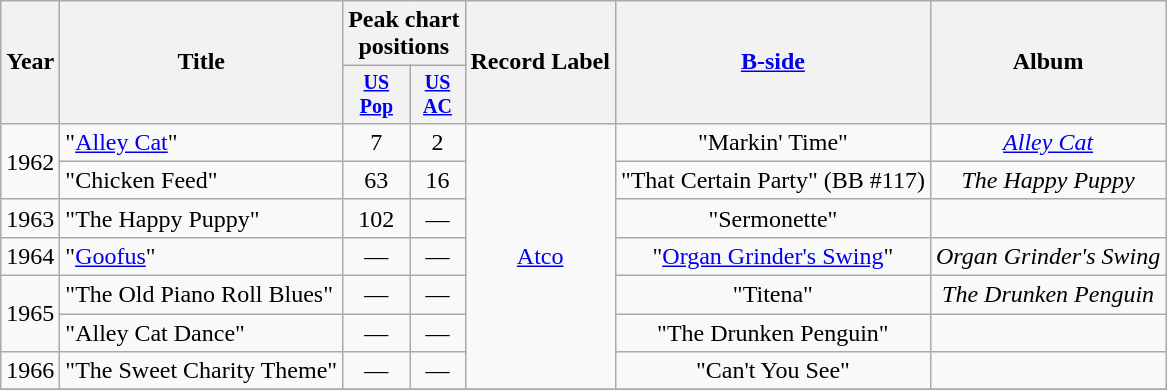<table class="wikitable" style=text-align:center;>
<tr>
<th rowspan="2">Year</th>
<th rowspan="2">Title</th>
<th colspan="2">Peak chart<br>positions</th>
<th rowspan="2">Record Label</th>
<th rowspan="2"><a href='#'>B-side</a></th>
<th rowspan="2">Album</th>
</tr>
<tr style="font-size:smaller;">
<th align=centre><a href='#'>US<br>Pop</a></th>
<th align=centre><a href='#'>US<br>AC</a></th>
</tr>
<tr>
<td rowspan="2">1962</td>
<td align=left>"<a href='#'>Alley Cat</a>"</td>
<td>7</td>
<td>2</td>
<td rowspan="7"><a href='#'>Atco</a></td>
<td rowspan="1">"Markin' Time"</td>
<td rowspan="1"><em><a href='#'>Alley Cat</a></em></td>
</tr>
<tr>
<td align=left>"Chicken Feed"</td>
<td>63</td>
<td>16</td>
<td rowspan="1">"That Certain Party" (BB #117)</td>
<td rowspan=""><em>The Happy Puppy</em></td>
</tr>
<tr>
<td rowspan="1">1963</td>
<td align=left>"The Happy Puppy"</td>
<td>102</td>
<td>—</td>
<td rowspan="1">"Sermonette"</td>
</tr>
<tr>
<td rowspan="1">1964</td>
<td align=left>"<a href='#'>Goofus</a>"</td>
<td>—</td>
<td>—</td>
<td rowspan="1">"<a href='#'>Organ Grinder's Swing</a>"</td>
<td rowspan="1"><em>Organ Grinder's Swing</em></td>
</tr>
<tr>
<td rowspan="2">1965</td>
<td align=left>"The Old Piano Roll Blues"</td>
<td>—</td>
<td>—</td>
<td rowspan="1">"Titena"</td>
<td rowspan="1"><em>The Drunken Penguin</em></td>
</tr>
<tr>
<td align=left>"Alley Cat Dance"</td>
<td>—</td>
<td>—</td>
<td rowspan="1">"The Drunken Penguin"</td>
<td rowspan="1"></td>
</tr>
<tr>
<td rowspan="1">1966</td>
<td align=left>"The Sweet Charity Theme"</td>
<td>—</td>
<td>—</td>
<td rowspan="1">"Can't You See"</td>
<td rowspan="1"></td>
</tr>
<tr>
</tr>
</table>
